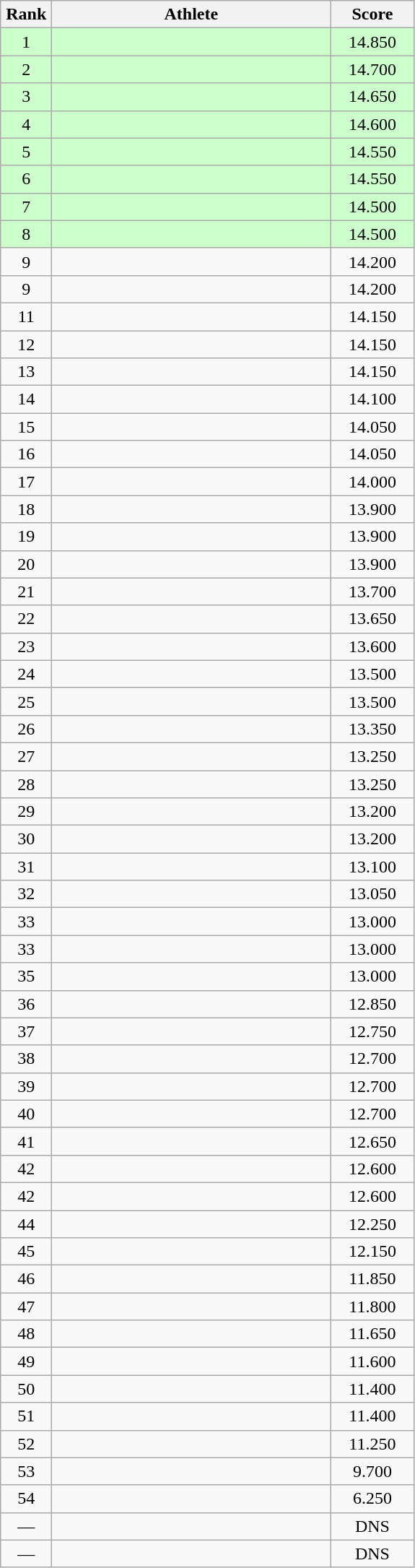<table class=wikitable style="text-align:center">
<tr>
<th width=40>Rank</th>
<th width=250>Athlete</th>
<th width=70>Score</th>
</tr>
<tr bgcolor="ccffcc">
<td>1</td>
<td align=left></td>
<td>14.850</td>
</tr>
<tr bgcolor="ccffcc">
<td>2</td>
<td align=left></td>
<td>14.700</td>
</tr>
<tr bgcolor="ccffcc">
<td>3</td>
<td align=left></td>
<td>14.650</td>
</tr>
<tr bgcolor="ccffcc">
<td>4</td>
<td align=left></td>
<td>14.600</td>
</tr>
<tr bgcolor="ccffcc">
<td>5</td>
<td align=left></td>
<td>14.550</td>
</tr>
<tr bgcolor="ccffcc">
<td>6</td>
<td align=left></td>
<td>14.550</td>
</tr>
<tr bgcolor="ccffcc">
<td>7</td>
<td align=left></td>
<td>14.500</td>
</tr>
<tr bgcolor="ccffcc">
<td>8</td>
<td align=left></td>
<td>14.500</td>
</tr>
<tr>
<td>9</td>
<td align=left></td>
<td>14.200</td>
</tr>
<tr>
<td>9</td>
<td align=left></td>
<td>14.200</td>
</tr>
<tr>
<td>11</td>
<td align=left></td>
<td>14.150</td>
</tr>
<tr>
<td>12</td>
<td align=left></td>
<td>14.150</td>
</tr>
<tr>
<td>13</td>
<td align=left></td>
<td>14.150</td>
</tr>
<tr>
<td>14</td>
<td align=left></td>
<td>14.100</td>
</tr>
<tr>
<td>15</td>
<td align=left></td>
<td>14.050</td>
</tr>
<tr>
<td>16</td>
<td align=left></td>
<td>14.050</td>
</tr>
<tr>
<td>17</td>
<td align=left></td>
<td>14.000</td>
</tr>
<tr>
<td>18</td>
<td align=left></td>
<td>13.900</td>
</tr>
<tr>
<td>19</td>
<td align=left></td>
<td>13.900</td>
</tr>
<tr>
<td>20</td>
<td align=left></td>
<td>13.900</td>
</tr>
<tr>
<td>21</td>
<td align=left></td>
<td>13.700</td>
</tr>
<tr>
<td>22</td>
<td align=left></td>
<td>13.650</td>
</tr>
<tr>
<td>23</td>
<td align=left></td>
<td>13.600</td>
</tr>
<tr>
<td>24</td>
<td align=left></td>
<td>13.500</td>
</tr>
<tr>
<td>25</td>
<td align=left></td>
<td>13.500</td>
</tr>
<tr>
<td>26</td>
<td align=left></td>
<td>13.350</td>
</tr>
<tr>
<td>27</td>
<td align=left></td>
<td>13.250</td>
</tr>
<tr>
<td>28</td>
<td align=left></td>
<td>13.250</td>
</tr>
<tr>
<td>29</td>
<td align=left></td>
<td>13.200</td>
</tr>
<tr>
<td>30</td>
<td align=left></td>
<td>13.200</td>
</tr>
<tr>
<td>31</td>
<td align=left></td>
<td>13.100</td>
</tr>
<tr>
<td>32</td>
<td align=left></td>
<td>13.050</td>
</tr>
<tr>
<td>33</td>
<td align=left></td>
<td>13.000</td>
</tr>
<tr>
<td>33</td>
<td align=left></td>
<td>13.000</td>
</tr>
<tr>
<td>35</td>
<td align=left></td>
<td>13.000</td>
</tr>
<tr>
<td>36</td>
<td align=left></td>
<td>12.850</td>
</tr>
<tr>
<td>37</td>
<td align=left></td>
<td>12.750</td>
</tr>
<tr>
<td>38</td>
<td align=left></td>
<td>12.700</td>
</tr>
<tr>
<td>39</td>
<td align=left></td>
<td>12.700</td>
</tr>
<tr>
<td>40</td>
<td align=left></td>
<td>12.700</td>
</tr>
<tr>
<td>41</td>
<td align=left></td>
<td>12.650</td>
</tr>
<tr>
<td>42</td>
<td align=left></td>
<td>12.600</td>
</tr>
<tr>
<td>42</td>
<td align=left></td>
<td>12.600</td>
</tr>
<tr>
<td>44</td>
<td align=left></td>
<td>12.250</td>
</tr>
<tr>
<td>45</td>
<td align=left></td>
<td>12.150</td>
</tr>
<tr>
<td>46</td>
<td align=left></td>
<td>11.850</td>
</tr>
<tr>
<td>47</td>
<td align=left></td>
<td>11.800</td>
</tr>
<tr>
<td>48</td>
<td align=left></td>
<td>11.650</td>
</tr>
<tr>
<td>49</td>
<td align=left></td>
<td>11.600</td>
</tr>
<tr>
<td>50</td>
<td align=left></td>
<td>11.400</td>
</tr>
<tr>
<td>51</td>
<td align=left></td>
<td>11.400</td>
</tr>
<tr>
<td>52</td>
<td align=left></td>
<td>11.250</td>
</tr>
<tr>
<td>53</td>
<td align=left></td>
<td>9.700</td>
</tr>
<tr>
<td>54</td>
<td align=left></td>
<td>6.250</td>
</tr>
<tr>
<td>—</td>
<td align=left></td>
<td>DNS</td>
</tr>
<tr>
<td>—</td>
<td align=left></td>
<td>DNS</td>
</tr>
</table>
